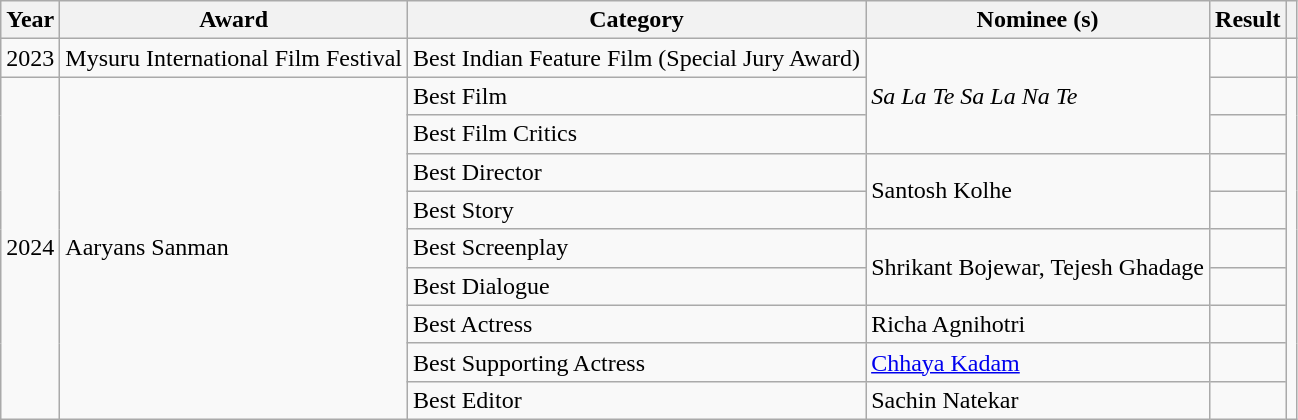<table class="wikitable">
<tr>
<th>Year</th>
<th>Award</th>
<th>Category</th>
<th>Nominee (s)</th>
<th>Result</th>
<th></th>
</tr>
<tr>
<td>2023</td>
<td>Mysuru International Film Festival</td>
<td>Best Indian Feature Film (Special Jury Award)</td>
<td rowspan="3"><em>Sa La Te Sa La Na Te</em></td>
<td></td>
<td></td>
</tr>
<tr>
<td rowspan="9">2024</td>
<td rowspan="9">Aaryans Sanman</td>
<td>Best Film</td>
<td></td>
<td rowspan="9"></td>
</tr>
<tr>
<td>Best Film Critics</td>
<td></td>
</tr>
<tr>
<td>Best Director</td>
<td rowspan="2">Santosh Kolhe</td>
<td></td>
</tr>
<tr>
<td>Best Story</td>
<td></td>
</tr>
<tr>
<td>Best Screenplay</td>
<td rowspan="2">Shrikant Bojewar, Tejesh Ghadage</td>
<td></td>
</tr>
<tr>
<td>Best Dialogue</td>
<td></td>
</tr>
<tr>
<td>Best Actress</td>
<td>Richa Agnihotri</td>
<td></td>
</tr>
<tr>
<td>Best Supporting Actress</td>
<td><a href='#'>Chhaya Kadam</a></td>
<td></td>
</tr>
<tr>
<td>Best Editor</td>
<td>Sachin Natekar</td>
<td></td>
</tr>
</table>
